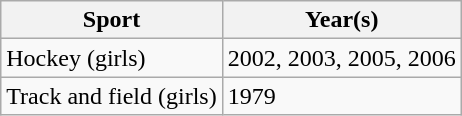<table class="wikitable">
<tr>
<th>Sport</th>
<th>Year(s)</th>
</tr>
<tr>
<td>Hockey (girls)</td>
<td>2002, 2003, 2005, 2006</td>
</tr>
<tr>
<td>Track and field (girls)</td>
<td>1979</td>
</tr>
</table>
